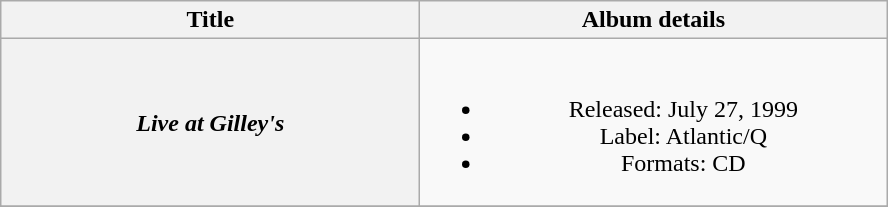<table class="wikitable plainrowheaders" style="text-align:center;">
<tr>
<th scope="col" style="width:17em;">Title</th>
<th scope="col" style="width:19em;">Album details</th>
</tr>
<tr>
<th scope="row"><em>Live at Gilley's</em></th>
<td><br><ul><li>Released: July 27, 1999</li><li>Label: Atlantic/Q</li><li>Formats: CD</li></ul></td>
</tr>
<tr>
</tr>
</table>
